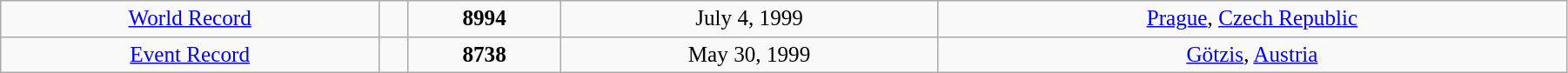<table class="wikitable" style=" text-align:center; font-size:105%;" width="95%">
<tr>
<td><a href='#'>World Record</a></td>
<td></td>
<td><strong>8994</strong></td>
<td>July 4, 1999</td>
<td> <a href='#'>Prague</a>, <a href='#'>Czech Republic</a></td>
</tr>
<tr>
<td><a href='#'>Event Record</a></td>
<td></td>
<td><strong>8738</strong></td>
<td>May 30, 1999</td>
<td> <a href='#'>Götzis</a>, <a href='#'>Austria</a></td>
</tr>
</table>
